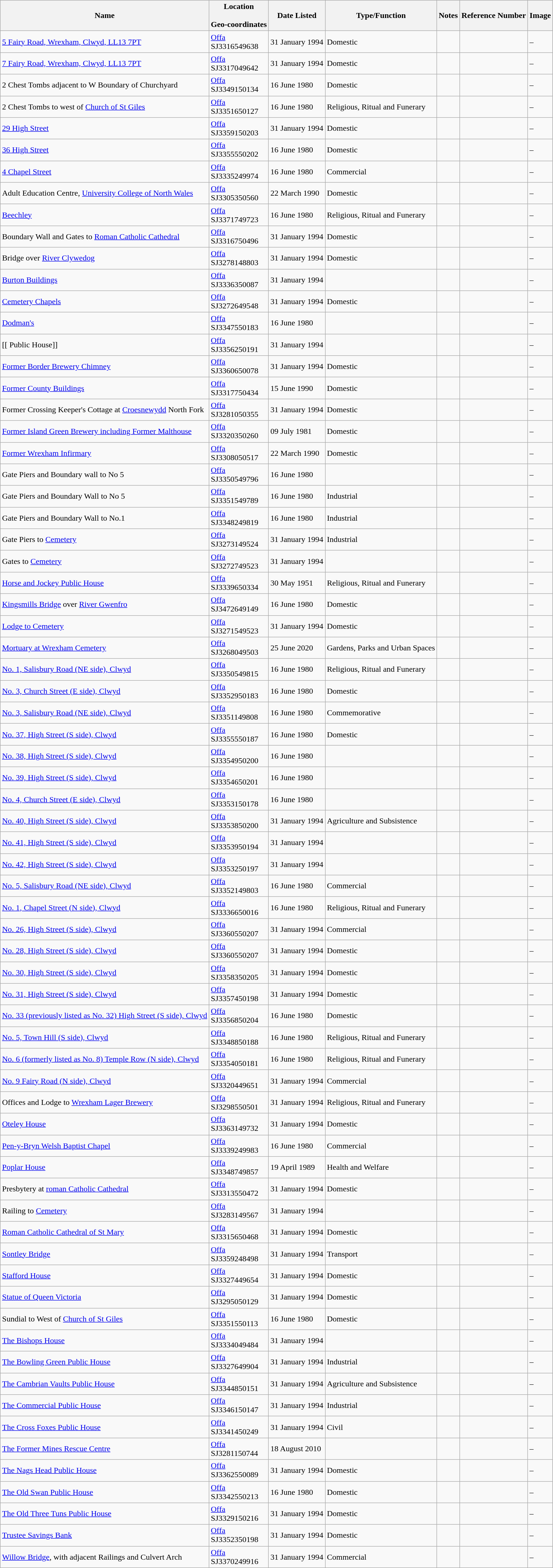<table class="wikitable sortable">
<tr>
<th>Name</th>
<th>Location<br><br>Geo-coordinates</th>
<th>Date Listed</th>
<th>Type/Function</th>
<th>Notes</th>
<th>Reference Number</th>
<th>Image</th>
</tr>
<tr>
<td><a href='#'>5 Fairy Road, Wrexham, Clwyd, LL13 7PT</a></td>
<td><a href='#'>Offa</a><br>SJ3316549638<br></td>
<td>31 January 1994</td>
<td>Domestic</td>
<td></td>
<td></td>
<td>–</td>
</tr>
<tr>
<td><a href='#'>7 Fairy Road, Wrexham, Clwyd, LL13 7PT</a></td>
<td><a href='#'>Offa</a><br>SJ3317049642<br></td>
<td>31 January 1994</td>
<td>Domestic</td>
<td></td>
<td></td>
<td>–</td>
</tr>
<tr>
<td>2 Chest Tombs adjacent to W Boundary of Churchyard</td>
<td><a href='#'>Offa</a><br>SJ3349150134<br></td>
<td>16 June 1980</td>
<td>Domestic</td>
<td></td>
<td></td>
<td>–</td>
</tr>
<tr>
<td>2 Chest Tombs to west of <a href='#'>Church of St Giles</a></td>
<td><a href='#'>Offa</a><br>SJ3351650127<br></td>
<td>16 June 1980</td>
<td>Religious, Ritual and Funerary</td>
<td></td>
<td></td>
<td>–</td>
</tr>
<tr>
<td><a href='#'>29 High Street</a></td>
<td><a href='#'>Offa</a><br>SJ3359150203<br></td>
<td>31 January 1994</td>
<td>Domestic</td>
<td></td>
<td></td>
<td>–</td>
</tr>
<tr>
<td><a href='#'>36 High Street</a></td>
<td><a href='#'>Offa</a><br>SJ3355550202<br></td>
<td>16 June 1980</td>
<td>Domestic</td>
<td></td>
<td></td>
<td>–</td>
</tr>
<tr>
<td><a href='#'>4 Chapel Street</a></td>
<td><a href='#'>Offa</a><br>SJ3335249974<br></td>
<td>16 June 1980</td>
<td>Commercial</td>
<td></td>
<td></td>
<td>–</td>
</tr>
<tr>
<td>Adult Education Centre, <a href='#'>University College of North Wales</a></td>
<td><a href='#'>Offa</a><br>SJ3305350560<br></td>
<td>22 March 1990</td>
<td>Domestic</td>
<td></td>
<td></td>
<td>–</td>
</tr>
<tr>
<td><a href='#'>Beechley</a></td>
<td><a href='#'>Offa</a><br>SJ3371749723<br></td>
<td>16 June 1980</td>
<td>Religious, Ritual and Funerary</td>
<td></td>
<td></td>
<td>–</td>
</tr>
<tr>
<td>Boundary Wall and Gates to <a href='#'>Roman Catholic Cathedral</a></td>
<td><a href='#'>Offa</a><br>SJ3316750496<br></td>
<td>31 January 1994</td>
<td>Domestic</td>
<td></td>
<td></td>
<td>–</td>
</tr>
<tr>
<td>Bridge over <a href='#'>River Clywedog</a></td>
<td><a href='#'>Offa</a><br>SJ3278148803<br></td>
<td>31 January 1994</td>
<td>Domestic</td>
<td></td>
<td></td>
<td>–</td>
</tr>
<tr>
<td><a href='#'>Burton Buildings</a></td>
<td><a href='#'>Offa</a><br>SJ3336350087<br></td>
<td>31 January 1994</td>
<td></td>
<td></td>
<td></td>
<td>–</td>
</tr>
<tr>
<td><a href='#'>Cemetery Chapels</a></td>
<td><a href='#'>Offa</a><br>SJ3272649548<br></td>
<td>31 January 1994</td>
<td>Domestic</td>
<td></td>
<td></td>
<td>–</td>
</tr>
<tr>
<td><a href='#'>Dodman's</a></td>
<td><a href='#'>Offa</a><br>SJ3347550183<br></td>
<td>16 June 1980</td>
<td></td>
<td></td>
<td></td>
<td>–</td>
</tr>
<tr>
<td>[[ Public House]]</td>
<td><a href='#'>Offa</a><br>SJ3356250191<br></td>
<td>31 January 1994</td>
<td></td>
<td></td>
<td></td>
<td>–</td>
</tr>
<tr>
<td><a href='#'>Former Border Brewery Chimney</a></td>
<td><a href='#'>Offa</a><br>SJ3360650078<br></td>
<td>31 January 1994</td>
<td>Domestic</td>
<td></td>
<td></td>
<td>–</td>
</tr>
<tr>
<td><a href='#'>Former County Buildings</a></td>
<td><a href='#'>Offa</a><br>SJ3317750434<br></td>
<td>15 June 1990</td>
<td>Domestic</td>
<td></td>
<td></td>
<td>–</td>
</tr>
<tr>
<td>Former Crossing Keeper's Cottage at <a href='#'>Croesnewydd</a> North Fork</td>
<td><a href='#'>Offa</a><br>SJ3281050355<br></td>
<td>31 January 1994</td>
<td>Domestic</td>
<td></td>
<td></td>
<td>–</td>
</tr>
<tr>
<td><a href='#'>Former Island Green Brewery including Former Malthouse</a></td>
<td><a href='#'>Offa</a><br>SJ3320350260<br></td>
<td>09 July 1981</td>
<td>Domestic</td>
<td></td>
<td></td>
<td>–</td>
</tr>
<tr>
<td><a href='#'>Former Wrexham Infirmary</a></td>
<td><a href='#'>Offa</a><br>SJ3308050517<br></td>
<td>22 March 1990</td>
<td>Domestic</td>
<td></td>
<td></td>
<td>–</td>
</tr>
<tr>
<td>Gate Piers and Boundary wall to No 5</td>
<td><a href='#'>Offa</a><br>SJ3350549796<br></td>
<td>16 June 1980</td>
<td></td>
<td></td>
<td></td>
<td>–</td>
</tr>
<tr>
<td>Gate Piers and Boundary Wall to No 5</td>
<td><a href='#'>Offa</a><br>SJ3351549789<br></td>
<td>16 June 1980</td>
<td>Industrial</td>
<td></td>
<td></td>
<td>–</td>
</tr>
<tr>
<td>Gate Piers and Boundary Wall to No.1</td>
<td><a href='#'>Offa</a><br>SJ3348249819<br></td>
<td>16 June 1980</td>
<td>Industrial</td>
<td></td>
<td></td>
<td>–</td>
</tr>
<tr>
<td>Gate Piers to <a href='#'>Cemetery</a></td>
<td><a href='#'>Offa</a><br>SJ3273149524<br></td>
<td>31 January 1994</td>
<td>Industrial</td>
<td></td>
<td></td>
<td>–</td>
</tr>
<tr>
<td>Gates to <a href='#'>Cemetery</a></td>
<td><a href='#'>Offa</a><br>SJ3272749523<br></td>
<td>31 January 1994</td>
<td></td>
<td></td>
<td></td>
<td>–</td>
</tr>
<tr>
<td><a href='#'>Horse and Jockey Public House</a></td>
<td><a href='#'>Offa</a><br>SJ3339650334<br></td>
<td>30 May 1951</td>
<td>Religious, Ritual and Funerary</td>
<td></td>
<td></td>
<td>–</td>
</tr>
<tr>
<td><a href='#'>Kingsmills Bridge</a> over <a href='#'>River Gwenfro</a></td>
<td><a href='#'>Offa</a><br>SJ3472649149<br></td>
<td>16 June 1980</td>
<td>Domestic</td>
<td></td>
<td></td>
<td>–</td>
</tr>
<tr>
<td><a href='#'>Lodge to Cemetery</a></td>
<td><a href='#'>Offa</a><br>SJ3271549523<br></td>
<td>31 January 1994</td>
<td>Domestic</td>
<td></td>
<td></td>
<td>–</td>
</tr>
<tr>
<td><a href='#'>Mortuary at Wrexham Cemetery</a></td>
<td><a href='#'>Offa</a><br>SJ3268049503<br></td>
<td>25 June 2020</td>
<td>Gardens, Parks and Urban Spaces</td>
<td></td>
<td></td>
<td>–</td>
</tr>
<tr>
<td><a href='#'>No. 1, Salisbury Road (NE side), Clwyd</a></td>
<td><a href='#'>Offa</a><br>SJ3350549815<br></td>
<td>16 June 1980</td>
<td>Religious, Ritual and Funerary</td>
<td></td>
<td></td>
<td>–</td>
</tr>
<tr>
<td><a href='#'>No. 3, Church Street (E side), Clwyd</a></td>
<td><a href='#'>Offa</a><br>SJ3352950183<br></td>
<td>16 June 1980</td>
<td>Domestic</td>
<td></td>
<td></td>
<td>–</td>
</tr>
<tr>
<td><a href='#'>No. 3, Salisbury Road (NE side), Clwyd</a></td>
<td><a href='#'>Offa</a><br>SJ3351149808<br></td>
<td>16 June 1980</td>
<td>Commemorative</td>
<td></td>
<td></td>
<td>–</td>
</tr>
<tr>
<td><a href='#'>No. 37, High Street (S side), Clwyd</a></td>
<td><a href='#'>Offa</a><br>SJ3355550187<br></td>
<td>16 June 1980</td>
<td>Domestic</td>
<td></td>
<td></td>
<td>–</td>
</tr>
<tr>
<td><a href='#'>No. 38, High Street (S side), Clwyd</a></td>
<td><a href='#'>Offa</a><br>SJ3354950200<br></td>
<td>16 June 1980</td>
<td></td>
<td></td>
<td></td>
<td>–</td>
</tr>
<tr>
<td><a href='#'>No. 39, High Street (S side), Clwyd</a></td>
<td><a href='#'>Offa</a><br>SJ3354650201<br></td>
<td>16 June 1980</td>
<td></td>
<td></td>
<td></td>
<td>–</td>
</tr>
<tr>
<td><a href='#'>No. 4, Church Street (E side), Clwyd</a></td>
<td><a href='#'>Offa</a><br>SJ3353150178<br></td>
<td>16 June 1980</td>
<td></td>
<td></td>
<td></td>
<td>–</td>
</tr>
<tr>
<td><a href='#'>No. 40, High Street (S side), Clwyd</a></td>
<td><a href='#'>Offa</a><br>SJ3353850200<br></td>
<td>31 January 1994</td>
<td>Agriculture and Subsistence</td>
<td></td>
<td></td>
<td>–</td>
</tr>
<tr>
<td><a href='#'>No. 41, High Street (S side), Clwyd</a></td>
<td><a href='#'>Offa</a><br>SJ3353950194<br></td>
<td>31 January 1994</td>
<td></td>
<td></td>
<td></td>
<td>–</td>
</tr>
<tr>
<td><a href='#'>No. 42, High Street (S side), Clwyd</a></td>
<td><a href='#'>Offa</a><br>SJ3353250197<br></td>
<td>31 January 1994</td>
<td></td>
<td></td>
<td></td>
<td>–</td>
</tr>
<tr>
<td><a href='#'>No. 5, Salisbury Road (NE side), Clwyd</a></td>
<td><a href='#'>Offa</a><br>SJ3352149803<br></td>
<td>16 June 1980</td>
<td>Commercial</td>
<td></td>
<td></td>
<td>–</td>
</tr>
<tr>
<td><a href='#'>No. 1, Chapel Street (N side), Clwyd</a></td>
<td><a href='#'>Offa</a><br>SJ3336650016<br></td>
<td>16 June 1980</td>
<td>Religious, Ritual and Funerary</td>
<td></td>
<td></td>
<td>–</td>
</tr>
<tr>
<td><a href='#'>No. 26, High Street (S side), Clwyd</a></td>
<td><a href='#'>Offa</a><br>SJ3360550207<br></td>
<td>31 January 1994</td>
<td>Commercial</td>
<td></td>
<td></td>
<td>–</td>
</tr>
<tr>
<td><a href='#'>No. 28, High Street (S side), Clwyd</a></td>
<td><a href='#'>Offa</a><br>SJ3360550207<br></td>
<td>31 January 1994</td>
<td>Domestic</td>
<td></td>
<td></td>
<td>–</td>
</tr>
<tr>
<td><a href='#'>No. 30, High Street (S side), Clwyd</a></td>
<td><a href='#'>Offa</a><br>SJ3358350205<br></td>
<td>31 January 1994</td>
<td>Domestic</td>
<td></td>
<td></td>
<td>–</td>
</tr>
<tr>
<td><a href='#'>No. 31, High Street (S side), Clwyd</a></td>
<td><a href='#'>Offa</a><br>SJ3357450198<br></td>
<td>31 January 1994</td>
<td>Domestic</td>
<td></td>
<td></td>
<td>–</td>
</tr>
<tr>
<td><a href='#'>No. 33 (previously listed as No. 32) High Street (S side), Clwyd</a></td>
<td><a href='#'>Offa</a><br>SJ3356850204<br></td>
<td>16 June 1980</td>
<td>Domestic</td>
<td></td>
<td></td>
<td>–</td>
</tr>
<tr>
<td><a href='#'>No. 5, Town Hill (S side), Clwyd</a></td>
<td><a href='#'>Offa</a><br>SJ3348850188<br></td>
<td>16 June 1980</td>
<td>Religious, Ritual and Funerary</td>
<td></td>
<td></td>
<td>–</td>
</tr>
<tr>
<td><a href='#'>No. 6 (formerly listed as No. 8) Temple Row (N side), Clwyd</a></td>
<td><a href='#'>Offa</a><br>SJ3354050181<br></td>
<td>16 June 1980</td>
<td>Religious, Ritual and Funerary</td>
<td></td>
<td></td>
<td>–</td>
</tr>
<tr>
<td><a href='#'>No. 9 Fairy Road (N side), Clwyd</a></td>
<td><a href='#'>Offa</a><br>SJ3320449651<br></td>
<td>31 January 1994</td>
<td>Commercial</td>
<td></td>
<td></td>
<td>–</td>
</tr>
<tr>
<td>Offices and Lodge to <a href='#'>Wrexham Lager Brewery</a></td>
<td><a href='#'>Offa</a><br>SJ3298550501<br></td>
<td>31 January 1994</td>
<td>Religious, Ritual and Funerary</td>
<td></td>
<td></td>
<td>–</td>
</tr>
<tr>
<td><a href='#'>Oteley House</a></td>
<td><a href='#'>Offa</a><br>SJ3363149732<br></td>
<td>31 January 1994</td>
<td>Domestic</td>
<td></td>
<td></td>
<td>–</td>
</tr>
<tr>
<td><a href='#'>Pen-y-Bryn Welsh Baptist Chapel</a></td>
<td><a href='#'>Offa</a><br>SJ3339249983<br></td>
<td>16 June 1980</td>
<td>Commercial</td>
<td></td>
<td></td>
<td>–</td>
</tr>
<tr>
<td><a href='#'>Poplar House</a></td>
<td><a href='#'>Offa</a><br>SJ3348749857<br></td>
<td>19 April 1989</td>
<td>Health and Welfare</td>
<td></td>
<td></td>
<td>–</td>
</tr>
<tr>
<td>Presbytery at <a href='#'>roman Catholic Cathedral</a></td>
<td><a href='#'>Offa</a><br>SJ3313550472<br></td>
<td>31 January 1994</td>
<td>Domestic</td>
<td></td>
<td></td>
<td>–</td>
</tr>
<tr>
<td>Railing to <a href='#'>Cemetery</a></td>
<td><a href='#'>Offa</a><br>SJ3283149567<br></td>
<td>31 January 1994</td>
<td></td>
<td></td>
<td></td>
<td>–</td>
</tr>
<tr>
<td><a href='#'>Roman Catholic Cathedral of St Mary</a></td>
<td><a href='#'>Offa</a><br>SJ3315650468<br></td>
<td>31 January 1994</td>
<td>Domestic</td>
<td></td>
<td></td>
<td>–</td>
</tr>
<tr>
<td><a href='#'>Sontley Bridge</a></td>
<td><a href='#'>Offa</a><br>SJ3359248498<br></td>
<td>31 January 1994</td>
<td>Transport</td>
<td></td>
<td></td>
<td>–</td>
</tr>
<tr>
<td><a href='#'>Stafford House</a></td>
<td><a href='#'>Offa</a><br>SJ3327449654<br></td>
<td>31 January 1994</td>
<td>Domestic</td>
<td></td>
<td></td>
<td>–</td>
</tr>
<tr>
<td><a href='#'>Statue of Queen Victoria</a></td>
<td><a href='#'>Offa</a><br>SJ3295050129<br></td>
<td>31 January 1994</td>
<td>Domestic</td>
<td></td>
<td></td>
<td>–</td>
</tr>
<tr>
<td>Sundial to West of <a href='#'>Church of St Giles</a></td>
<td><a href='#'>Offa</a><br>SJ3351550113<br></td>
<td>16 June 1980</td>
<td>Domestic</td>
<td></td>
<td></td>
<td>–</td>
</tr>
<tr>
<td><a href='#'>The Bishops House</a></td>
<td><a href='#'>Offa</a><br>SJ3334049484<br></td>
<td>31 January 1994</td>
<td></td>
<td></td>
<td></td>
<td>–</td>
</tr>
<tr>
<td><a href='#'>The Bowling Green Public House</a></td>
<td><a href='#'>Offa</a><br>SJ3327649904<br></td>
<td>31 January 1994</td>
<td>Industrial</td>
<td></td>
<td></td>
<td>–</td>
</tr>
<tr>
<td><a href='#'>The Cambrian Vaults Public House</a></td>
<td><a href='#'>Offa</a><br>SJ3344850151<br></td>
<td>31 January 1994</td>
<td>Agriculture and Subsistence</td>
<td></td>
<td></td>
<td>–</td>
</tr>
<tr>
<td><a href='#'>The Commercial Public House</a></td>
<td><a href='#'>Offa</a><br>SJ3346150147<br></td>
<td>31 January 1994</td>
<td>Industrial</td>
<td></td>
<td></td>
<td>–</td>
</tr>
<tr>
<td><a href='#'>The Cross Foxes Public House</a></td>
<td><a href='#'>Offa</a><br>SJ3341450249<br></td>
<td>31 January 1994</td>
<td>Civil</td>
<td></td>
<td></td>
<td>–</td>
</tr>
<tr>
<td><a href='#'>The Former Mines Rescue Centre</a></td>
<td><a href='#'>Offa</a><br>SJ3281150744<br></td>
<td>18 August 2010</td>
<td></td>
<td></td>
<td></td>
<td>–</td>
</tr>
<tr>
<td><a href='#'>The Nags Head Public House</a></td>
<td><a href='#'>Offa</a><br>SJ3362550089<br></td>
<td>31 January 1994</td>
<td>Domestic</td>
<td></td>
<td></td>
<td>–</td>
</tr>
<tr>
<td><a href='#'>The Old Swan Public House</a></td>
<td><a href='#'>Offa</a><br>SJ3342550213<br></td>
<td>16 June 1980</td>
<td>Domestic</td>
<td></td>
<td></td>
<td>–</td>
</tr>
<tr>
<td><a href='#'>The Old Three Tuns Public House</a></td>
<td><a href='#'>Offa</a><br>SJ3329150216<br></td>
<td>31 January 1994</td>
<td>Domestic</td>
<td></td>
<td></td>
<td>–</td>
</tr>
<tr>
<td><a href='#'>Trustee Savings Bank</a></td>
<td><a href='#'>Offa</a><br>SJ3352350198<br></td>
<td>31 January 1994</td>
<td>Domestic</td>
<td></td>
<td></td>
<td>–</td>
</tr>
<tr>
<td><a href='#'>Willow Bridge</a>, with adjacent Railings and Culvert Arch</td>
<td><a href='#'>Offa</a><br>SJ3370249916<br></td>
<td>31 January 1994</td>
<td>Commercial</td>
<td></td>
<td></td>
<td>–</td>
</tr>
</table>
